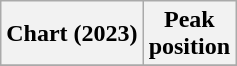<table class="wikitable plainrowheaders" style="text-align:center">
<tr>
<th scope="col">Chart (2023)</th>
<th scope="col">Peak<br>position</th>
</tr>
<tr>
</tr>
</table>
